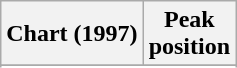<table class="wikitable sortable plainrowheaders">
<tr>
<th scope="col">Chart (1997)</th>
<th scope="col">Peak<br>position</th>
</tr>
<tr>
</tr>
<tr>
</tr>
<tr>
</tr>
</table>
